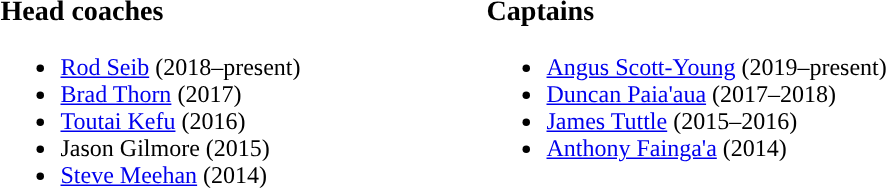<table>
<tr style="vertical-align:top;">
<td style="width:20em;"><br><h3>Head coaches</h3><ul><li><a href='#'>Rod Seib</a> (2018–present)</li><li><a href='#'>Brad Thorn</a> (2017)</li><li><a href='#'>Toutai Kefu</a> (2016)</li><li>Jason Gilmore (2015)</li><li><a href='#'>Steve Meehan</a> (2014)</li></ul></td>
<td style="width:20em;"><br><h3>Captains</h3><ul><li><a href='#'>Angus Scott-Young</a> (2019–present)</li><li><a href='#'>Duncan Paia'aua</a> (2017–2018)</li><li><a href='#'>James Tuttle</a> (2015–2016)</li><li><a href='#'>Anthony Fainga'a</a> (2014)</li></ul></td>
</tr>
</table>
